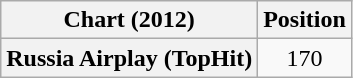<table class="wikitable plainrowheaders" style="text-align:center;">
<tr>
<th scope="col">Chart (2012)</th>
<th scope="col">Position</th>
</tr>
<tr>
<th scope="row">Russia Airplay (TopHit)</th>
<td style="text-align:center;">170</td>
</tr>
</table>
